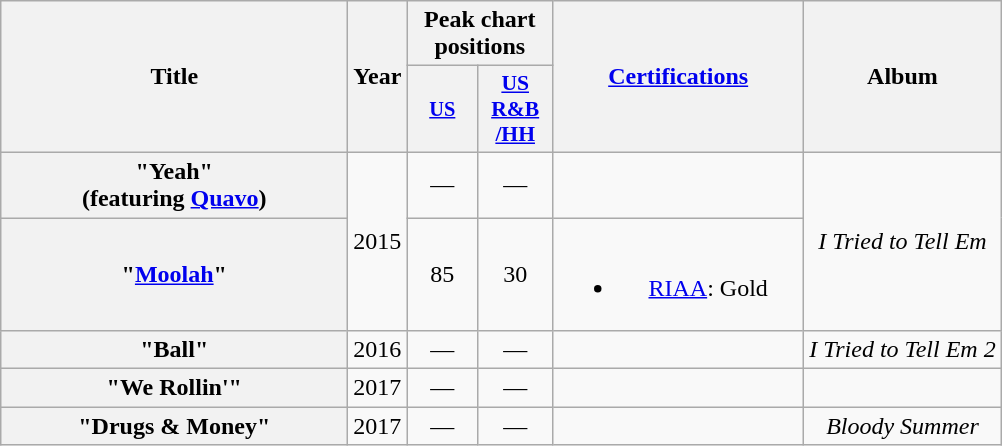<table class="wikitable plainrowheaders" style="text-align:center;">
<tr>
<th scope="col" rowspan="2" style="width:14em;">Title</th>
<th scope="col" rowspan="2">Year</th>
<th scope="col" colspan="2">Peak chart positions</th>
<th scope="col" rowspan="2" style="width:10em;"><a href='#'>Certifications</a></th>
<th scope="col" rowspan="2">Album</th>
</tr>
<tr>
<th scope="col" style="width:3em;font-size:85%;"><a href='#'>US</a><br></th>
<th scope="col" style="width:3em;font-size:90%;"><a href='#'>US R&B<br>/HH</a><br></th>
</tr>
<tr>
<th scope="row">"Yeah"<br><span>(featuring <a href='#'>Quavo</a>)</span></th>
<td rowspan="2">2015</td>
<td>—</td>
<td>—</td>
<td></td>
<td rowspan="2"><em>I Tried to Tell Em </em></td>
</tr>
<tr>
<th scope="row">"<a href='#'>Moolah</a>"</th>
<td>85</td>
<td>30</td>
<td><br><ul><li><a href='#'>RIAA</a>: Gold</li></ul></td>
</tr>
<tr>
<th scope="row">"Ball"</th>
<td>2016</td>
<td>—</td>
<td>—</td>
<td></td>
<td><em>I Tried to Tell Em 2</em></td>
</tr>
<tr>
<th scope="row">"We Rollin'"</th>
<td>2017</td>
<td>—</td>
<td>—</td>
<td></td>
<td></td>
</tr>
<tr>
<th scope="row">"Drugs & Money"</th>
<td>2017</td>
<td>—</td>
<td>—</td>
<td></td>
<td><em>Bloody Summer</em></td>
</tr>
</table>
